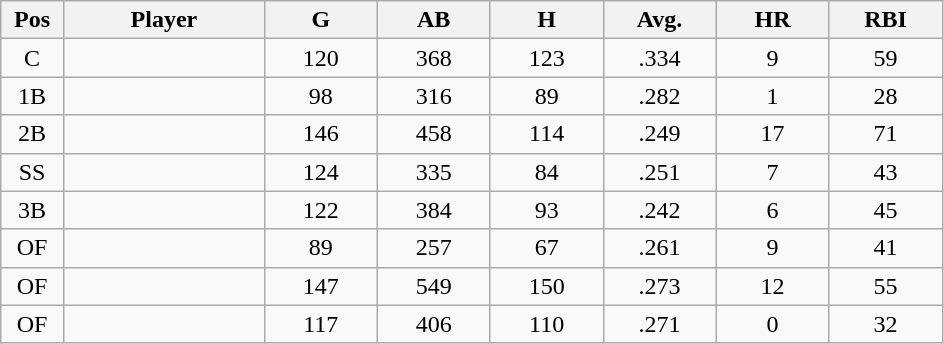<table class="wikitable sortable">
<tr>
<th bgcolor="#DDDDFF" width="5%">Pos</th>
<th bgcolor="#DDDDFF" width="16%">Player</th>
<th bgcolor="#DDDDFF" width="9%">G</th>
<th bgcolor="#DDDDFF" width="9%">AB</th>
<th bgcolor="#DDDDFF" width="9%">H</th>
<th bgcolor="#DDDDFF" width="9%">Avg.</th>
<th bgcolor="#DDDDFF" width="9%">HR</th>
<th bgcolor="#DDDDFF" width="9%">RBI</th>
</tr>
<tr align="center">
<td>C</td>
<td></td>
<td>120</td>
<td>368</td>
<td>123</td>
<td>.334</td>
<td>9</td>
<td>59</td>
</tr>
<tr align="center">
<td>1B</td>
<td></td>
<td>98</td>
<td>316</td>
<td>89</td>
<td>.282</td>
<td>1</td>
<td>28</td>
</tr>
<tr align="center">
<td>2B</td>
<td></td>
<td>146</td>
<td>458</td>
<td>114</td>
<td>.249</td>
<td>17</td>
<td>71</td>
</tr>
<tr align="center">
<td>SS</td>
<td></td>
<td>124</td>
<td>335</td>
<td>84</td>
<td>.251</td>
<td>7</td>
<td>43</td>
</tr>
<tr align="center">
<td>3B</td>
<td></td>
<td>122</td>
<td>384</td>
<td>93</td>
<td>.242</td>
<td>6</td>
<td>45</td>
</tr>
<tr align="center">
<td>OF</td>
<td></td>
<td>89</td>
<td>257</td>
<td>67</td>
<td>.261</td>
<td>9</td>
<td>41</td>
</tr>
<tr align="center">
<td>OF</td>
<td></td>
<td>147</td>
<td>549</td>
<td>150</td>
<td>.273</td>
<td>12</td>
<td>55</td>
</tr>
<tr align="center">
<td>OF</td>
<td></td>
<td>117</td>
<td>406</td>
<td>110</td>
<td>.271</td>
<td>0</td>
<td>32</td>
</tr>
</table>
